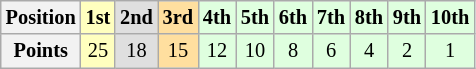<table class="wikitable" style="font-size: 85%;">
<tr>
<th>Position</th>
<td style="background:#ffffbf" align="center"><strong>1st</strong></td>
<td style="background:#dfdfdf" align="center"><strong>2nd</strong></td>
<td style="background:#ffdf9f" align="center"><strong>3rd</strong></td>
<td style="background:#dfffdf" align="center"><strong>4th</strong></td>
<td style="background:#dfffdf" align="center"><strong>5th</strong></td>
<td style="background:#dfffdf" align="center"><strong>6th</strong></td>
<td style="background:#dfffdf" align="center"><strong>7th</strong></td>
<td style="background:#dfffdf" align="center"><strong>8th</strong></td>
<td style="background:#dfffdf" align="center"><strong>9th</strong></td>
<td style="background:#dfffdf" align="center"><strong>10th</strong></td>
</tr>
<tr>
<th>Points</th>
<td style="background:#ffffbf" align="center">25</td>
<td style="background:#dfdfdf" align="center">18</td>
<td style="background:#ffdf9f" align="center">15</td>
<td style="background:#dfffdf" align="center">12</td>
<td style="background:#dfffdf" align="center">10</td>
<td style="background:#dfffdf" align="center">8</td>
<td style="background:#dfffdf" align="center">6</td>
<td style="background:#dfffdf" align="center">4</td>
<td style="background:#dfffdf" align="center">2</td>
<td style="background:#dfffdf" align="center">1</td>
</tr>
</table>
